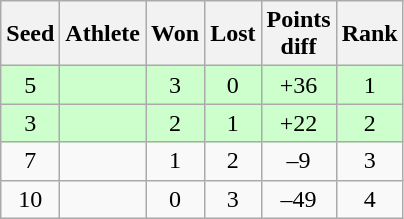<table class="wikitable">
<tr>
<th>Seed</th>
<th>Athlete</th>
<th>Won</th>
<th>Lost</th>
<th>Points<br>diff</th>
<th>Rank</th>
</tr>
<tr bgcolor="#ccffcc">
<td align="center">5</td>
<td><strong></td>
<td align="center">3</td>
<td align="center">0</td>
<td align="center">+36</td>
<td align="center">1</td>
</tr>
<tr bgcolor="#ccffcc">
<td align="center">3</td>
<td></strong></td>
<td align="center">2</td>
<td align="center">1</td>
<td align="center">+22</td>
<td align="center">2</td>
</tr>
<tr>
<td align="center">7</td>
<td></td>
<td align="center">1</td>
<td align="center">2</td>
<td align="center">–9</td>
<td align="center">3</td>
</tr>
<tr>
<td align="center">10</td>
<td></td>
<td align="center">0</td>
<td align="center">3</td>
<td align="center">–49</td>
<td align="center">4</td>
</tr>
</table>
